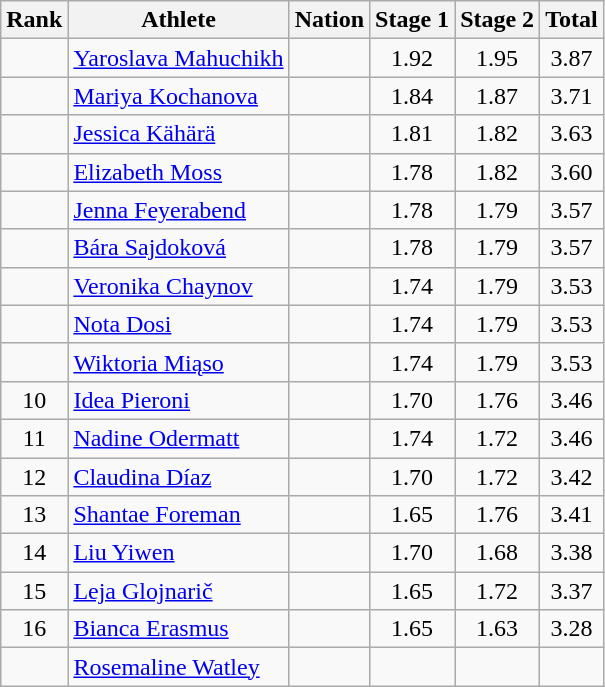<table class="wikitable sortable" style="text-align:center">
<tr>
<th>Rank</th>
<th>Athlete</th>
<th>Nation</th>
<th>Stage 1</th>
<th>Stage 2</th>
<th>Total</th>
</tr>
<tr>
<td></td>
<td align=left><a href='#'>Yaroslava Mahuchikh</a></td>
<td align=left></td>
<td>1.92</td>
<td>1.95</td>
<td>3.87</td>
</tr>
<tr>
<td></td>
<td align=left><a href='#'>Mariya Kochanova</a></td>
<td align=left></td>
<td>1.84</td>
<td>1.87</td>
<td>3.71</td>
</tr>
<tr>
<td></td>
<td align=left><a href='#'>Jessica Kähärä</a></td>
<td align=left></td>
<td>1.81</td>
<td>1.82</td>
<td>3.63</td>
</tr>
<tr>
<td></td>
<td align=left><a href='#'>Elizabeth Moss</a></td>
<td align=left></td>
<td>1.78</td>
<td>1.82</td>
<td>3.60</td>
</tr>
<tr>
<td></td>
<td align=left><a href='#'>Jenna Feyerabend</a></td>
<td align=left></td>
<td>1.78</td>
<td>1.79</td>
<td>3.57</td>
</tr>
<tr>
<td></td>
<td align=left><a href='#'>Bára Sajdoková</a></td>
<td align=left></td>
<td>1.78</td>
<td>1.79</td>
<td>3.57</td>
</tr>
<tr>
<td></td>
<td align=left><a href='#'>Veronika Chaynov</a></td>
<td align=left></td>
<td>1.74</td>
<td>1.79</td>
<td>3.53</td>
</tr>
<tr>
<td></td>
<td align=left><a href='#'>Nota Dosi</a></td>
<td align=left></td>
<td>1.74</td>
<td>1.79</td>
<td>3.53</td>
</tr>
<tr>
<td></td>
<td align=left><a href='#'>Wiktoria Miąso</a></td>
<td align=left></td>
<td>1.74</td>
<td>1.79</td>
<td>3.53</td>
</tr>
<tr>
<td>10</td>
<td align=left><a href='#'>Idea Pieroni</a></td>
<td align=left></td>
<td>1.70</td>
<td>1.76</td>
<td>3.46</td>
</tr>
<tr>
<td>11</td>
<td align=left><a href='#'>Nadine Odermatt</a></td>
<td align=left></td>
<td>1.74</td>
<td>1.72</td>
<td>3.46</td>
</tr>
<tr>
<td>12</td>
<td align=left><a href='#'>Claudina Díaz</a></td>
<td align=left></td>
<td>1.70</td>
<td>1.72</td>
<td>3.42</td>
</tr>
<tr>
<td>13</td>
<td align=left><a href='#'>Shantae Foreman</a></td>
<td align=left></td>
<td>1.65</td>
<td>1.76</td>
<td>3.41</td>
</tr>
<tr>
<td>14</td>
<td align=left><a href='#'>Liu Yiwen</a></td>
<td align=left></td>
<td>1.70</td>
<td>1.68</td>
<td>3.38</td>
</tr>
<tr>
<td>15</td>
<td align=left><a href='#'>Leja Glojnarič</a></td>
<td align=left></td>
<td>1.65</td>
<td>1.72</td>
<td>3.37</td>
</tr>
<tr>
<td>16</td>
<td align=left><a href='#'>Bianca Erasmus</a></td>
<td align=left></td>
<td>1.65</td>
<td>1.63</td>
<td>3.28</td>
</tr>
<tr>
<td></td>
<td align=left><a href='#'>Rosemaline Watley</a></td>
<td align=left></td>
<td></td>
<td></td>
<td></td>
</tr>
</table>
